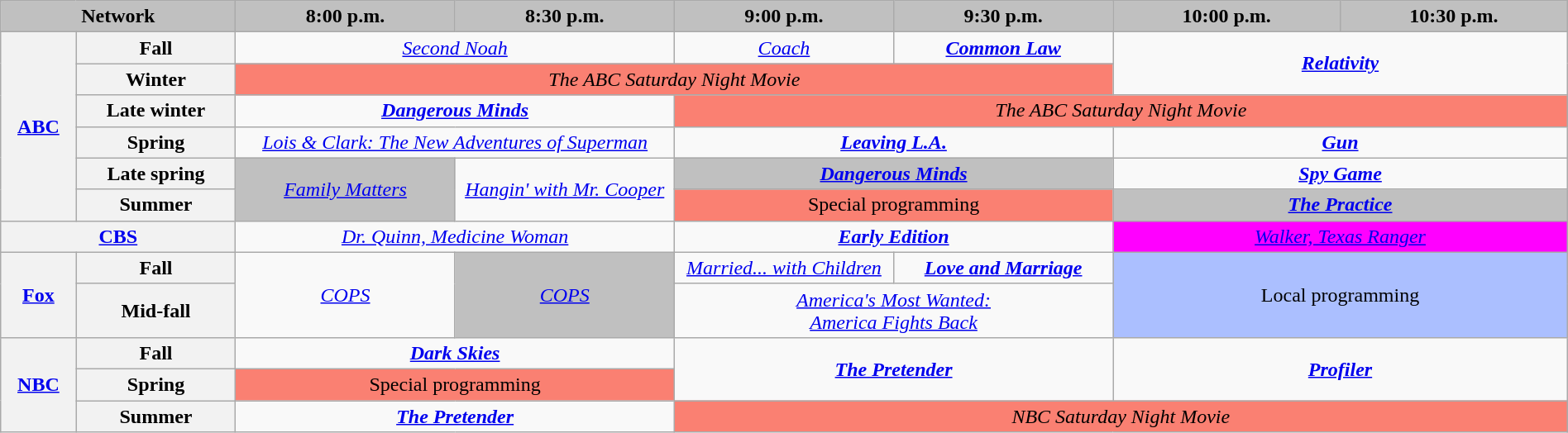<table class="wikitable" style="width:100%;margin-right:0;text-align:center">
<tr>
<th colspan="2" style="background-color:#C0C0C0;text-align:center;width:15%;">Network</th>
<th style="background-color:#C0C0C0;text-align:center;width:14%;">8:00 p.m.</th>
<th style="background-color:#C0C0C0;text-align:center;width:14%;">8:30 p.m.</th>
<th style="background-color:#C0C0C0;text-align:center;width:14%;">9:00 p.m.</th>
<th style="background-color:#C0C0C0;text-align:center;width:14%;">9:30 p.m.</th>
<th style="background-color:#C0C0C0;text-align:center">10:00 p.m.</th>
<th style="background-color:#C0C0C0;text-align:center">10:30 p.m.</th>
</tr>
<tr>
<th rowspan="6"><a href='#'>ABC</a></th>
<th>Fall</th>
<td colspan="2"><em><a href='#'>Second Noah</a></em></td>
<td><em><a href='#'>Coach</a></em></td>
<td><strong><em><a href='#'>Common Law</a></em></strong></td>
<td rowspan="2" colspan="2"><strong><em><a href='#'>Relativity</a></em></strong></td>
</tr>
<tr>
<th>Winter</th>
<td colspan="4" style="background:#FA8072;"><em>The ABC Saturday Night Movie</em></td>
</tr>
<tr>
<th>Late winter</th>
<td colspan="2"><strong><em><a href='#'>Dangerous Minds</a></em></strong></td>
<td colspan="4" style="background:#FA8072;"><em>The ABC Saturday Night Movie</em></td>
</tr>
<tr>
<th>Spring</th>
<td colspan="2"><em><a href='#'>Lois & Clark: The New Adventures of Superman</a></em></td>
<td colspan="2"><strong><em><a href='#'>Leaving L.A.</a></em></strong></td>
<td colspan="2"><strong><em><a href='#'>Gun</a></em></strong></td>
</tr>
<tr>
<th>Late spring</th>
<td rowspan="2" style="background:#C0C0C0;"><em><a href='#'>Family Matters</a></em> </td>
<td rowspan="2"><em><a href='#'>Hangin' with Mr. Cooper</a></em></td>
<td colspan="2" style="background:#C0C0C0;"><strong><em><a href='#'>Dangerous Minds</a></em></strong> </td>
<td colspan="2"><strong><em><a href='#'>Spy Game</a></em></strong></td>
</tr>
<tr>
<th>Summer</th>
<td colspan="2" style="background:#FA8072;">Special programming</td>
<td colspan="2" style="background:#C0C0C0;"><strong><em><a href='#'>The Practice</a></em></strong> </td>
</tr>
<tr>
<th colspan="2"><a href='#'>CBS</a></th>
<td colspan="2"><em><a href='#'>Dr. Quinn, Medicine Woman</a></em></td>
<td colspan="2"><strong><em><a href='#'>Early Edition</a></em></strong></td>
<td colspan="2" style="background:#FF00FF;"><em><a href='#'>Walker, Texas Ranger</a></em> </td>
</tr>
<tr>
<th rowspan="2"><a href='#'>Fox</a></th>
<th>Fall</th>
<td rowspan="2"><em><a href='#'>COPS</a></em></td>
<td rowspan="2" style="background:#C0C0C0;"><em><a href='#'>COPS</a></em> </td>
<td><em><a href='#'>Married... with Children</a></em></td>
<td><strong><em><a href='#'>Love and Marriage</a></em></strong></td>
<td bgcolor="#abbfff" rowspan="2" colspan="2">Local programming</td>
</tr>
<tr>
<th>Mid-fall</th>
<td colspan="2"><em><a href='#'>America's Most Wanted:<br>America Fights Back</a></em></td>
</tr>
<tr>
<th rowspan="3"><a href='#'>NBC</a></th>
<th>Fall</th>
<td colspan="2"><strong><em><a href='#'>Dark Skies</a></em></strong></td>
<td colspan="2" rowspan="2"><strong><em><a href='#'>The Pretender</a></em></strong></td>
<td colspan="2" rowspan="2"><strong><em><a href='#'>Profiler</a></em></strong></td>
</tr>
<tr>
<th>Spring</th>
<td colspan="2" style="background:#FA8072;">Special programming</td>
</tr>
<tr>
<th>Summer</th>
<td colspan="2"><strong><em><a href='#'>The Pretender</a></em></strong></td>
<td colspan="4" style="background:#FA8072;"><em>NBC Saturday Night Movie</em></td>
</tr>
</table>
